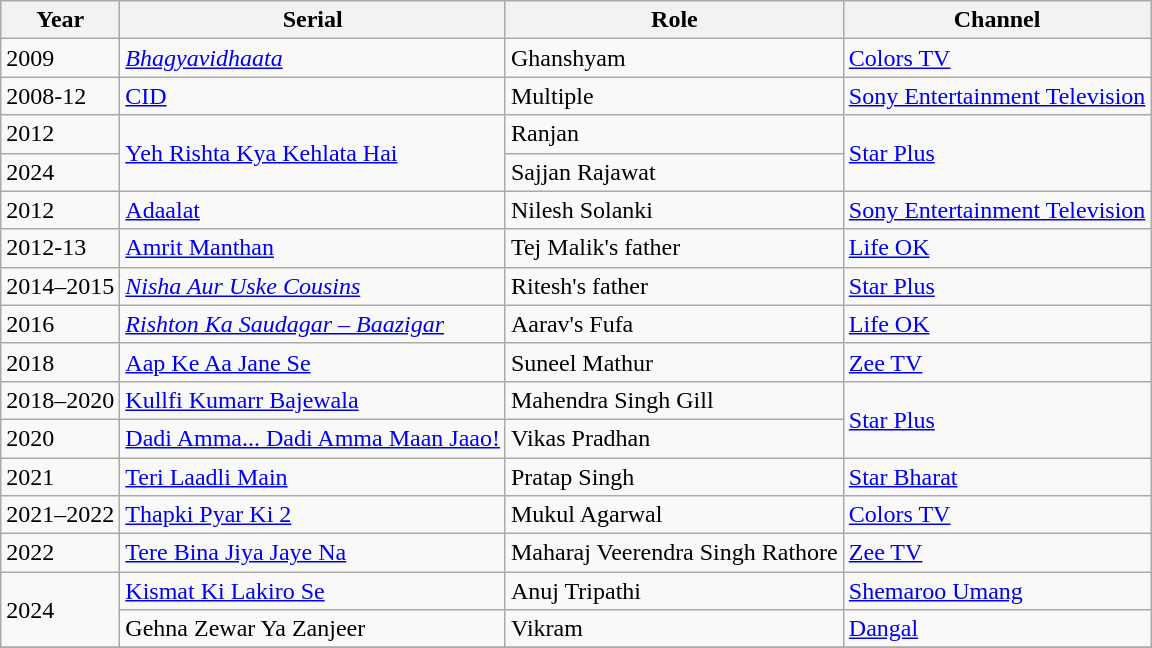<table class="wikitable sortable">
<tr>
<th>Year</th>
<th>Serial</th>
<th>Role</th>
<th>Channel</th>
</tr>
<tr>
<td>2009</td>
<td><em><a href='#'>Bhagyavidhaata</a></em></td>
<td>Ghanshyam</td>
<td><a href='#'>Colors TV</a></td>
</tr>
<tr>
<td>2008-12</td>
<td><a href='#'>CID</a></td>
<td>Multiple</td>
<td><a href='#'>Sony Entertainment Television</a></td>
</tr>
<tr>
<td>2012</td>
<td rowspan="2"><a href='#'>Yeh Rishta Kya Kehlata Hai</a></td>
<td>Ranjan</td>
<td rowspan="2"><a href='#'>Star Plus</a></td>
</tr>
<tr>
<td>2024</td>
<td>Sajjan Rajawat</td>
</tr>
<tr>
<td>2012</td>
<td><a href='#'>Adaalat</a></td>
<td>Nilesh Solanki</td>
<td><a href='#'>Sony Entertainment Television</a></td>
</tr>
<tr>
<td>2012-13</td>
<td><a href='#'>Amrit Manthan</a></td>
<td>Tej Malik's father</td>
<td><a href='#'>Life OK</a></td>
</tr>
<tr>
<td>2014–2015</td>
<td><em><a href='#'>Nisha Aur Uske Cousins</a></em></td>
<td>Ritesh's father</td>
<td><a href='#'>Star Plus</a></td>
</tr>
<tr>
<td>2016</td>
<td><em><a href='#'>Rishton Ka Saudagar – Baazigar</a></em></td>
<td>Aarav's Fufa</td>
<td><a href='#'>Life OK</a></td>
</tr>
<tr>
<td>2018</td>
<td><a href='#'>Aap Ke Aa Jane Se</a><em></td>
<td>Suneel Mathur</td>
<td><a href='#'>Zee TV</a></td>
</tr>
<tr>
<td>2018–2020</td>
<td></em><a href='#'>Kullfi Kumarr Bajewala</a><em></td>
<td>Mahendra Singh Gill</td>
<td rowspan = "2"><a href='#'>Star Plus</a></td>
</tr>
<tr>
<td>2020</td>
<td></em><a href='#'>Dadi Amma... Dadi Amma Maan Jaao!</a><em></td>
<td>Vikas Pradhan</td>
</tr>
<tr>
<td>2021</td>
<td></em><a href='#'>Teri Laadli Main</a><em></td>
<td>Pratap Singh</td>
<td><a href='#'>Star Bharat</a></td>
</tr>
<tr>
<td>2021–2022</td>
<td></em><a href='#'>Thapki Pyar Ki 2</a><em></td>
<td>Mukul Agarwal</td>
<td><a href='#'>Colors TV</a></td>
</tr>
<tr>
<td>2022</td>
<td></em><a href='#'>Tere Bina Jiya Jaye Na</a><em></td>
<td>Maharaj Veerendra Singh Rathore</td>
<td><a href='#'>Zee TV</a></td>
</tr>
<tr>
<td rowspan = "2">2024</td>
<td></em><a href='#'>Kismat Ki Lakiro Se</a><em></td>
<td>Anuj Tripathi</td>
<td><a href='#'>Shemaroo Umang</a></td>
</tr>
<tr>
<td></em>Gehna Zewar Ya Zanjeer<em></td>
<td>Vikram</td>
<td><a href='#'> Dangal</a></td>
</tr>
<tr>
</tr>
</table>
